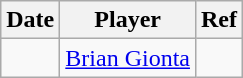<table class="wikitable">
<tr>
<th>Date</th>
<th>Player</th>
<th>Ref</th>
</tr>
<tr>
<td></td>
<td><a href='#'>Brian Gionta</a></td>
<td></td>
</tr>
</table>
